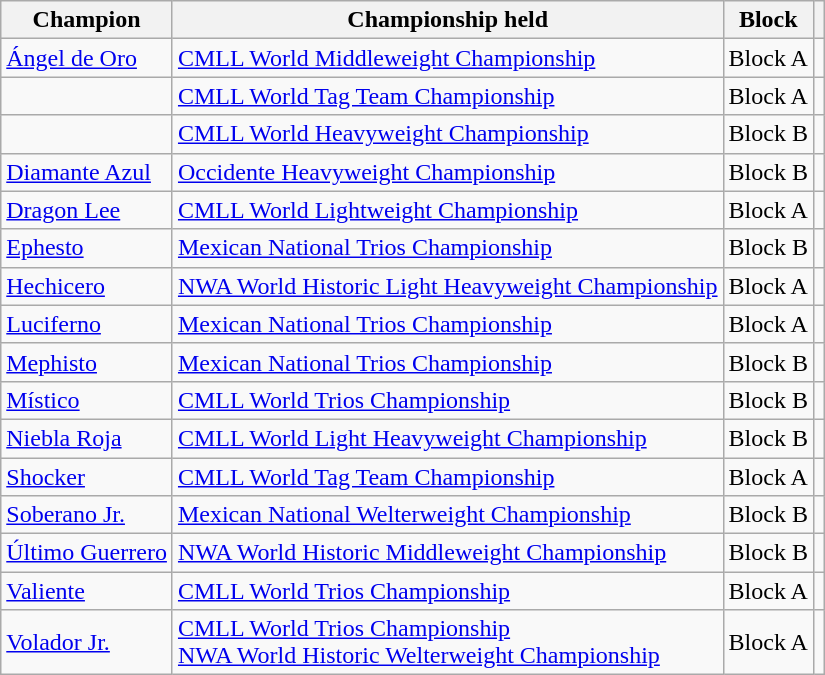<table class="wikitable sortable">
<tr>
<th>Champion</th>
<th>Championship held</th>
<th>Block</th>
<th class="unsortable" scope="col"></th>
</tr>
<tr>
<td><a href='#'>Ángel de Oro</a></td>
<td><a href='#'>CMLL World Middleweight Championship</a></td>
<td>Block A</td>
<td></td>
</tr>
<tr>
<td></td>
<td><a href='#'>CMLL World Tag Team Championship</a></td>
<td>Block A</td>
<td></td>
</tr>
<tr>
<td></td>
<td><a href='#'>CMLL World Heavyweight Championship</a></td>
<td>Block B</td>
<td></td>
</tr>
<tr>
<td><a href='#'>Diamante Azul</a></td>
<td><a href='#'>Occidente Heavyweight Championship</a></td>
<td>Block B</td>
<td></td>
</tr>
<tr>
<td><a href='#'>Dragon Lee</a></td>
<td><a href='#'>CMLL World Lightweight Championship</a></td>
<td>Block A</td>
<td></td>
</tr>
<tr>
<td><a href='#'>Ephesto</a></td>
<td><a href='#'>Mexican National Trios Championship</a></td>
<td>Block B</td>
<td></td>
</tr>
<tr>
<td><a href='#'>Hechicero</a></td>
<td><a href='#'>NWA World Historic Light Heavyweight Championship</a></td>
<td>Block A</td>
<td></td>
</tr>
<tr>
<td><a href='#'>Luciferno</a></td>
<td><a href='#'>Mexican National Trios Championship</a></td>
<td>Block A</td>
<td></td>
</tr>
<tr>
<td><a href='#'>Mephisto</a></td>
<td><a href='#'>Mexican National Trios Championship</a></td>
<td>Block B</td>
<td></td>
</tr>
<tr>
<td><a href='#'>Místico</a></td>
<td><a href='#'>CMLL World Trios Championship</a></td>
<td>Block B</td>
<td></td>
</tr>
<tr>
<td><a href='#'>Niebla Roja</a></td>
<td><a href='#'>CMLL World Light Heavyweight Championship</a></td>
<td>Block B</td>
<td></td>
</tr>
<tr>
<td><a href='#'>Shocker</a></td>
<td><a href='#'>CMLL World Tag Team Championship</a></td>
<td>Block A</td>
<td></td>
</tr>
<tr>
<td><a href='#'>Soberano Jr.</a></td>
<td><a href='#'>Mexican National Welterweight Championship</a></td>
<td>Block B</td>
<td></td>
</tr>
<tr>
<td><a href='#'>Último Guerrero</a></td>
<td><a href='#'>NWA World Historic Middleweight Championship</a></td>
<td>Block B</td>
<td></td>
</tr>
<tr>
<td><a href='#'>Valiente</a></td>
<td><a href='#'>CMLL World Trios Championship</a></td>
<td>Block A</td>
<td></td>
</tr>
<tr>
<td><a href='#'>Volador Jr.</a></td>
<td><a href='#'>CMLL World Trios Championship</a><br><a href='#'>NWA World Historic Welterweight Championship</a></td>
<td>Block A</td>
<td></td>
</tr>
</table>
